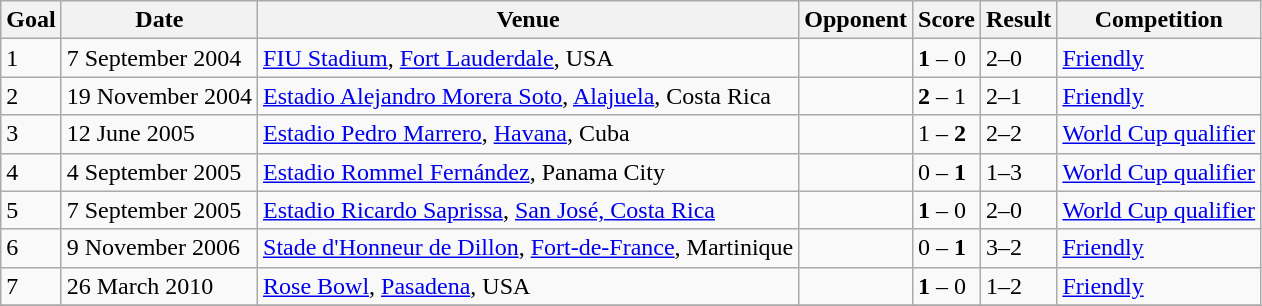<table class="wikitable">
<tr>
<th>Goal</th>
<th>Date</th>
<th>Venue</th>
<th>Opponent</th>
<th>Score</th>
<th>Result</th>
<th>Competition</th>
</tr>
<tr>
<td>1</td>
<td>7 September 2004</td>
<td><a href='#'>FIU Stadium</a>, <a href='#'>Fort Lauderdale</a>, USA</td>
<td></td>
<td><strong>1</strong> – 0</td>
<td>2–0</td>
<td><a href='#'>Friendly</a></td>
</tr>
<tr>
<td>2</td>
<td>19 November 2004</td>
<td><a href='#'>Estadio Alejandro Morera Soto</a>, <a href='#'>Alajuela</a>, Costa Rica</td>
<td></td>
<td><strong>2</strong> – 1</td>
<td>2–1</td>
<td><a href='#'>Friendly</a></td>
</tr>
<tr>
<td>3</td>
<td>12 June 2005</td>
<td><a href='#'>Estadio Pedro Marrero</a>, <a href='#'>Havana</a>, Cuba</td>
<td></td>
<td>1 – <strong>2</strong></td>
<td>2–2</td>
<td><a href='#'>World Cup qualifier</a></td>
</tr>
<tr>
<td>4</td>
<td>4 September 2005</td>
<td><a href='#'>Estadio Rommel Fernández</a>, Panama City</td>
<td></td>
<td>0 – <strong>1</strong></td>
<td>1–3</td>
<td><a href='#'>World Cup qualifier</a></td>
</tr>
<tr>
<td>5</td>
<td>7 September 2005</td>
<td><a href='#'>Estadio Ricardo Saprissa</a>, <a href='#'>San José, Costa Rica</a></td>
<td></td>
<td><strong>1</strong> – 0</td>
<td>2–0</td>
<td><a href='#'>World Cup qualifier</a></td>
</tr>
<tr>
<td>6</td>
<td>9 November 2006</td>
<td><a href='#'>Stade d'Honneur de Dillon</a>, <a href='#'>Fort-de-France</a>, Martinique</td>
<td></td>
<td>0 – <strong>1</strong></td>
<td>3–2</td>
<td><a href='#'>Friendly</a></td>
</tr>
<tr>
<td>7</td>
<td>26 March 2010</td>
<td><a href='#'>Rose Bowl</a>, <a href='#'>Pasadena</a>, USA</td>
<td></td>
<td><strong>1</strong> – 0</td>
<td>1–2</td>
<td><a href='#'>Friendly</a></td>
</tr>
<tr>
</tr>
</table>
